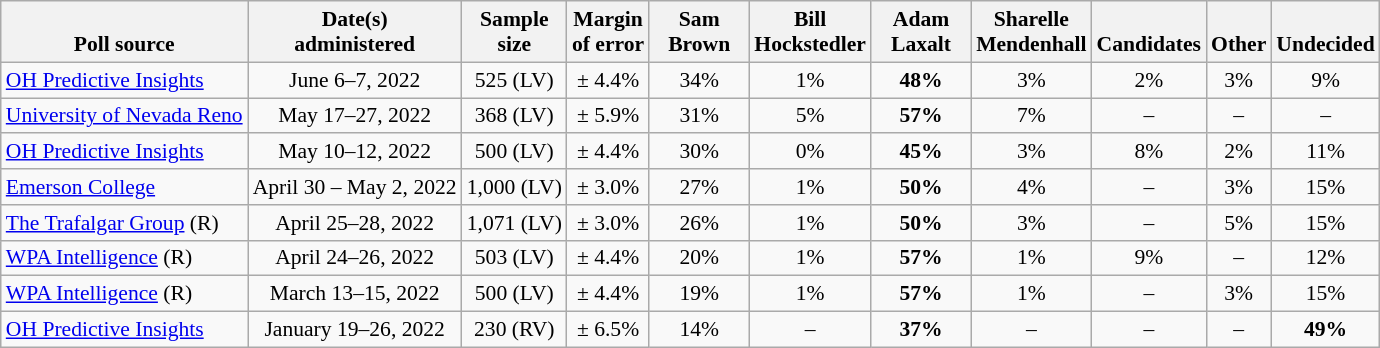<table class="wikitable" style="font-size:90%;text-align:center;">
<tr valign=bottom>
<th>Poll source</th>
<th>Date(s)<br>administered</th>
<th>Sample<br>size</th>
<th>Margin<br>of error</th>
<th style="width:60px;">Sam<br>Brown</th>
<th style="width:60px;">Bill<br>Hockstedler</th>
<th style="width:60px;">Adam<br>Laxalt</th>
<th style="width:60px;">Sharelle<br>Mendenhall</th>
<th><br>Candidates</th>
<th>Other</th>
<th>Undecided</th>
</tr>
<tr>
<td style="text-align:left;"><a href='#'>OH Predictive Insights</a></td>
<td>June 6–7, 2022</td>
<td>525 (LV)</td>
<td>± 4.4%</td>
<td>34%</td>
<td>1%</td>
<td><strong>48%</strong></td>
<td>3%</td>
<td>2%</td>
<td>3%</td>
<td>9%</td>
</tr>
<tr>
<td style="text-align:left;"><a href='#'>University of Nevada Reno</a></td>
<td>May 17–27, 2022</td>
<td>368 (LV)</td>
<td>± 5.9%</td>
<td>31%</td>
<td>5%</td>
<td><strong>57%</strong></td>
<td>7%</td>
<td>–</td>
<td>–</td>
<td>–</td>
</tr>
<tr>
<td style="text-align:left;"><a href='#'>OH Predictive Insights</a></td>
<td>May 10–12, 2022</td>
<td>500 (LV)</td>
<td>± 4.4%</td>
<td>30%</td>
<td>0%</td>
<td><strong>45%</strong></td>
<td>3%</td>
<td>8%</td>
<td>2%</td>
<td>11%</td>
</tr>
<tr>
<td style="text-align:left;"><a href='#'>Emerson College</a></td>
<td>April 30 – May 2, 2022</td>
<td>1,000 (LV)</td>
<td>± 3.0%</td>
<td>27%</td>
<td>1%</td>
<td><strong>50%</strong></td>
<td>4%</td>
<td>–</td>
<td>3%</td>
<td>15%</td>
</tr>
<tr>
<td style="text-align:left;"><a href='#'>The Trafalgar Group</a> (R)</td>
<td>April 25–28, 2022</td>
<td>1,071 (LV)</td>
<td>± 3.0%</td>
<td>26%</td>
<td>1%</td>
<td><strong>50%</strong></td>
<td>3%</td>
<td>–</td>
<td>5%</td>
<td>15%</td>
</tr>
<tr>
<td style="text-align:left;"><a href='#'>WPA Intelligence</a> (R)</td>
<td>April 24–26, 2022</td>
<td>503 (LV)</td>
<td>± 4.4%</td>
<td>20%</td>
<td>1%</td>
<td><strong>57%</strong></td>
<td>1%</td>
<td>9%</td>
<td>–</td>
<td>12%</td>
</tr>
<tr>
<td style="text-align:left;"><a href='#'>WPA Intelligence</a> (R)</td>
<td>March 13–15, 2022</td>
<td>500 (LV)</td>
<td>± 4.4%</td>
<td>19%</td>
<td>1%</td>
<td><strong>57%</strong></td>
<td>1%</td>
<td>–</td>
<td>3%</td>
<td>15%</td>
</tr>
<tr>
<td style="text-align:left;"><a href='#'>OH Predictive Insights</a></td>
<td>January 19–26, 2022</td>
<td>230 (RV)</td>
<td>± 6.5%</td>
<td>14%</td>
<td>–</td>
<td><strong>37%</strong></td>
<td>–</td>
<td>–</td>
<td>–</td>
<td><strong>49%</strong></td>
</tr>
</table>
